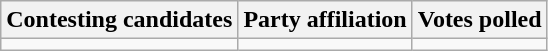<table class="wikitable sortable">
<tr>
<th>Contesting candidates</th>
<th>Party affiliation</th>
<th>Votes polled</th>
</tr>
<tr>
<td></td>
<td></td>
<td></td>
</tr>
</table>
